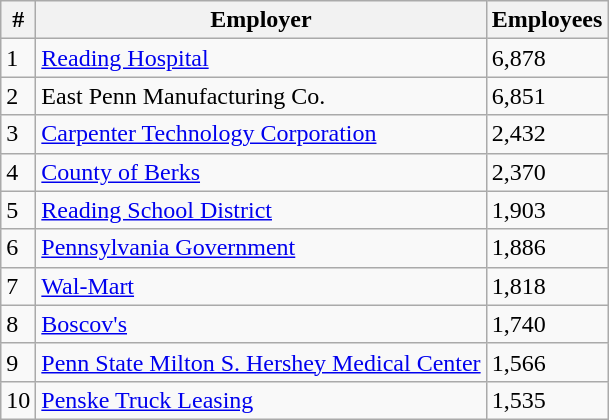<table class="wikitable">
<tr>
<th>#</th>
<th>Employer</th>
<th>Employees</th>
</tr>
<tr>
<td>1</td>
<td><a href='#'>Reading Hospital</a></td>
<td>6,878</td>
</tr>
<tr>
<td>2</td>
<td>East Penn Manufacturing Co.</td>
<td>6,851</td>
</tr>
<tr>
<td>3</td>
<td><a href='#'>Carpenter Technology Corporation</a></td>
<td>2,432</td>
</tr>
<tr>
<td>4</td>
<td><a href='#'>County of Berks</a></td>
<td>2,370</td>
</tr>
<tr>
<td>5</td>
<td><a href='#'>Reading School District</a></td>
<td>1,903</td>
</tr>
<tr>
<td>6</td>
<td><a href='#'>Pennsylvania Government</a></td>
<td>1,886</td>
</tr>
<tr>
<td>7</td>
<td><a href='#'>Wal-Mart</a></td>
<td>1,818</td>
</tr>
<tr>
<td>8</td>
<td><a href='#'>Boscov's</a></td>
<td>1,740</td>
</tr>
<tr>
<td>9</td>
<td><a href='#'>Penn State Milton S. Hershey Medical Center</a></td>
<td>1,566</td>
</tr>
<tr>
<td>10</td>
<td><a href='#'>Penske Truck Leasing</a></td>
<td>1,535</td>
</tr>
</table>
